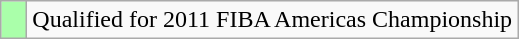<table class="wikitable">
<tr>
<td width=10px bgcolor="#aaffaa"></td>
<td>Qualified for 2011 FIBA Americas Championship</td>
</tr>
</table>
